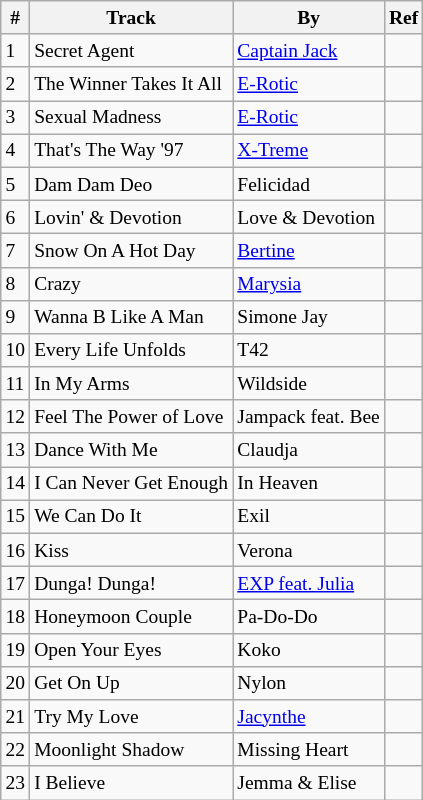<table class="wikitable" style="font-size: small;">
<tr>
<th>#</th>
<th>Track</th>
<th>By</th>
<th>Ref</th>
</tr>
<tr>
<td>1</td>
<td>Secret Agent</td>
<td><a href='#'>Captain Jack</a></td>
<td></td>
</tr>
<tr>
<td>2</td>
<td>The Winner Takes It All</td>
<td><a href='#'>E-Rotic</a></td>
<td></td>
</tr>
<tr>
<td>3</td>
<td>Sexual Madness</td>
<td><a href='#'>E-Rotic</a></td>
<td></td>
</tr>
<tr>
<td>4</td>
<td>That's The Way '97</td>
<td><a href='#'>X-Treme</a></td>
<td></td>
</tr>
<tr>
<td>5</td>
<td>Dam Dam Deo</td>
<td>Felicidad</td>
<td></td>
</tr>
<tr>
<td>6</td>
<td>Lovin' & Devotion</td>
<td>Love & Devotion</td>
<td></td>
</tr>
<tr>
<td>7</td>
<td>Snow On A Hot Day</td>
<td><a href='#'>Bertine</a></td>
<td></td>
</tr>
<tr>
<td>8</td>
<td>Crazy</td>
<td><a href='#'>Marysia</a></td>
<td></td>
</tr>
<tr>
<td>9</td>
<td>Wanna B Like A Man</td>
<td>Simone Jay</td>
<td></td>
</tr>
<tr>
<td>10</td>
<td>Every Life Unfolds</td>
<td>T42</td>
<td></td>
</tr>
<tr>
<td>11</td>
<td>In My Arms</td>
<td>Wildside</td>
<td></td>
</tr>
<tr>
<td>12</td>
<td>Feel The Power of Love</td>
<td>Jampack feat. Bee</td>
<td></td>
</tr>
<tr>
<td>13</td>
<td>Dance With Me</td>
<td>Claudja</td>
<td></td>
</tr>
<tr>
<td>14</td>
<td>I Can Never Get Enough</td>
<td>In Heaven</td>
<td></td>
</tr>
<tr>
<td>15</td>
<td>We Can Do It</td>
<td>Exil</td>
<td></td>
</tr>
<tr>
<td>16</td>
<td>Kiss</td>
<td>Verona</td>
<td></td>
</tr>
<tr>
<td>17</td>
<td>Dunga! Dunga!</td>
<td><a href='#'>EXP feat. Julia</a></td>
<td></td>
</tr>
<tr>
<td>18</td>
<td>Honeymoon Couple</td>
<td>Pa-Do-Do</td>
<td></td>
</tr>
<tr>
<td>19</td>
<td>Open Your Eyes</td>
<td>Koko</td>
<td></td>
</tr>
<tr>
<td>20</td>
<td>Get On Up</td>
<td>Nylon</td>
<td></td>
</tr>
<tr>
<td>21</td>
<td>Try My Love</td>
<td><a href='#'>Jacynthe</a></td>
<td></td>
</tr>
<tr>
<td>22</td>
<td>Moonlight Shadow</td>
<td>Missing Heart</td>
<td></td>
</tr>
<tr>
<td>23</td>
<td>I Believe</td>
<td>Jemma & Elise</td>
<td></td>
</tr>
</table>
